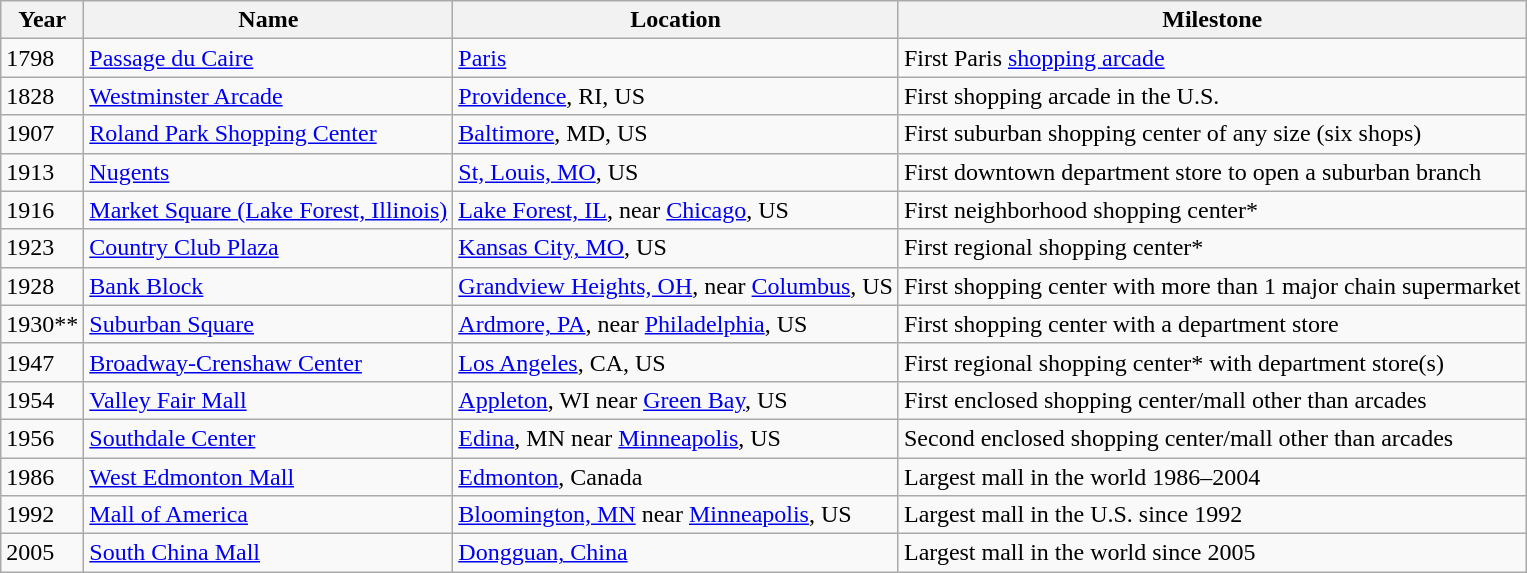<table class="wikitable">
<tr>
<th>Year</th>
<th>Name</th>
<th>Location</th>
<th>Milestone</th>
</tr>
<tr>
<td>1798</td>
<td><a href='#'>Passage du Caire</a></td>
<td><a href='#'>Paris</a></td>
<td>First Paris <a href='#'>shopping arcade</a></td>
</tr>
<tr>
<td>1828</td>
<td><a href='#'>Westminster Arcade</a></td>
<td><a href='#'>Providence</a>, RI, US</td>
<td>First shopping arcade in the U.S.</td>
</tr>
<tr>
<td>1907</td>
<td><a href='#'>Roland Park Shopping Center</a></td>
<td><a href='#'>Baltimore</a>, MD, US</td>
<td>First suburban shopping center of any size (six shops)</td>
</tr>
<tr>
<td>1913</td>
<td><a href='#'>Nugents</a></td>
<td><a href='#'>St, Louis, MO</a>, US</td>
<td>First downtown department store to open a suburban branch</td>
</tr>
<tr>
<td>1916</td>
<td><a href='#'>Market Square (Lake Forest, Illinois)</a></td>
<td><a href='#'>Lake Forest, IL</a>, near <a href='#'>Chicago</a>, US</td>
<td>First neighborhood shopping center*</td>
</tr>
<tr>
<td>1923</td>
<td><a href='#'>Country Club Plaza</a></td>
<td><a href='#'>Kansas City, MO</a>, US</td>
<td>First regional shopping center*</td>
</tr>
<tr>
<td>1928</td>
<td><a href='#'>Bank Block</a></td>
<td><a href='#'>Grandview Heights, OH</a>, near <a href='#'>Columbus</a>, US</td>
<td>First shopping center with more than 1 major chain supermarket</td>
</tr>
<tr>
<td>1930**</td>
<td><a href='#'>Suburban Square</a></td>
<td><a href='#'>Ardmore, PA</a>, near <a href='#'>Philadelphia</a>, US</td>
<td>First shopping center with a department store</td>
</tr>
<tr>
<td>1947</td>
<td><a href='#'>Broadway-Crenshaw Center</a></td>
<td><a href='#'>Los Angeles</a>, CA, US</td>
<td>First regional shopping center* with department store(s)</td>
</tr>
<tr>
<td>1954</td>
<td><a href='#'>Valley Fair Mall</a></td>
<td><a href='#'>Appleton</a>, WI near <a href='#'>Green Bay</a>, US</td>
<td>First enclosed shopping center/mall other than arcades</td>
</tr>
<tr>
<td>1956</td>
<td><a href='#'>Southdale Center</a></td>
<td><a href='#'>Edina</a>, MN near <a href='#'>Minneapolis</a>, US</td>
<td>Second enclosed shopping center/mall other than arcades</td>
</tr>
<tr>
<td>1986</td>
<td><a href='#'>West Edmonton Mall</a></td>
<td><a href='#'>Edmonton</a>, Canada</td>
<td>Largest mall in the world 1986–2004</td>
</tr>
<tr>
<td>1992</td>
<td><a href='#'>Mall of America</a></td>
<td><a href='#'>Bloomington, MN</a> near <a href='#'>Minneapolis</a>, US</td>
<td>Largest mall in the U.S. since 1992</td>
</tr>
<tr>
<td>2005</td>
<td><a href='#'>South China Mall</a></td>
<td><a href='#'>Dongguan, China</a></td>
<td>Largest mall in the world since 2005</td>
</tr>
</table>
